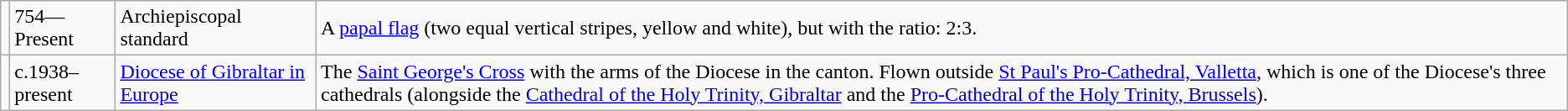<table class="wikitable">
<tr>
<td></td>
<td>754—Present</td>
<td>Archiepiscopal standard</td>
<td>A <a href='#'>papal flag</a> (two equal vertical stripes, yellow and white), but with the ratio: 2:3.</td>
</tr>
<tr>
<td></td>
<td>c.1938–present</td>
<td><a href='#'>Diocese of Gibraltar in Europe</a></td>
<td>The <a href='#'>Saint George's Cross</a> with the arms of the Diocese  in the canton. Flown outside <a href='#'>St Paul's Pro-Cathedral, Valletta</a>, which is one of the Diocese's three cathedrals (alongside the <a href='#'>Cathedral of the Holy Trinity, Gibraltar</a> and the <a href='#'>Pro-Cathedral of the Holy Trinity, Brussels</a>).</td>
</tr>
</table>
